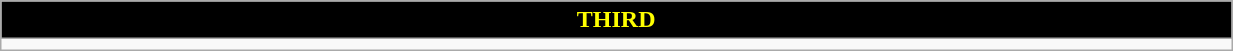<table class="wikitable collapsible collapsed" style="width:65%">
<tr>
<th colspan=15 ! style="color:yellow; background:black">THIRD</th>
</tr>
<tr>
<td></td>
</tr>
</table>
